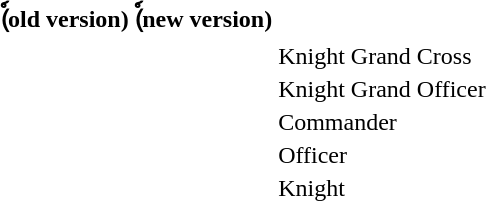<table>
<tr>
<th>(์old version)</th>
<th>(์new version)</th>
<th></th>
</tr>
<tr>
<td></td>
<td></td>
<td>Knight Grand Cross</td>
</tr>
<tr>
<td></td>
<td></td>
<td>Knight Grand Officer</td>
</tr>
<tr>
<td></td>
<td></td>
<td>Commander</td>
</tr>
<tr>
<td></td>
<td></td>
<td>Officer</td>
</tr>
<tr>
<td colspan="2"></td>
<td>Knight</td>
</tr>
</table>
